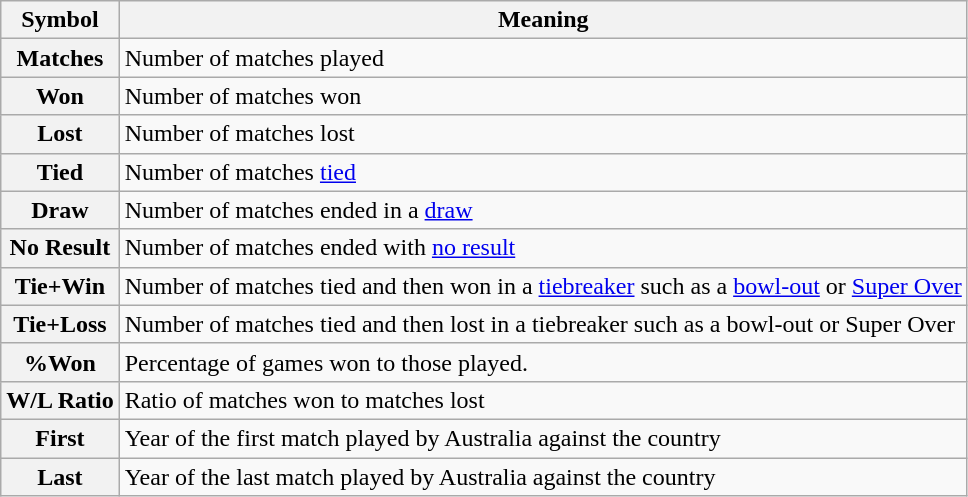<table class="wikitable">
<tr>
<th>Symbol</th>
<th>Meaning</th>
</tr>
<tr>
<th scope="row">Matches</th>
<td>Number of matches played</td>
</tr>
<tr>
<th scope="row">Won</th>
<td>Number of matches won</td>
</tr>
<tr>
<th scope="row">Lost</th>
<td>Number of matches lost</td>
</tr>
<tr>
<th scope="row">Tied</th>
<td>Number of matches <a href='#'>tied</a></td>
</tr>
<tr>
<th scope="row">Draw</th>
<td>Number of matches ended in a <a href='#'>draw</a></td>
</tr>
<tr>
<th scope="row">No Result</th>
<td>Number of matches ended with <a href='#'>no result</a></td>
</tr>
<tr>
<th scope="row">Tie+Win</th>
<td>Number of matches tied and then won in a <a href='#'>tiebreaker</a> such as a <a href='#'>bowl-out</a> or <a href='#'>Super Over</a></td>
</tr>
<tr>
<th scope="row">Tie+Loss</th>
<td>Number of matches tied and then lost in a tiebreaker such as a bowl-out or Super Over</td>
</tr>
<tr>
<th scope="row">%Won</th>
<td>Percentage of games won to those played.</td>
</tr>
<tr>
<th scope="row">W/L Ratio</th>
<td>Ratio of matches won to matches lost</td>
</tr>
<tr>
<th scope="row">First</th>
<td>Year of the first match played by Australia against the country</td>
</tr>
<tr>
<th scope="row">Last</th>
<td>Year of the last match played by Australia against the country</td>
</tr>
</table>
